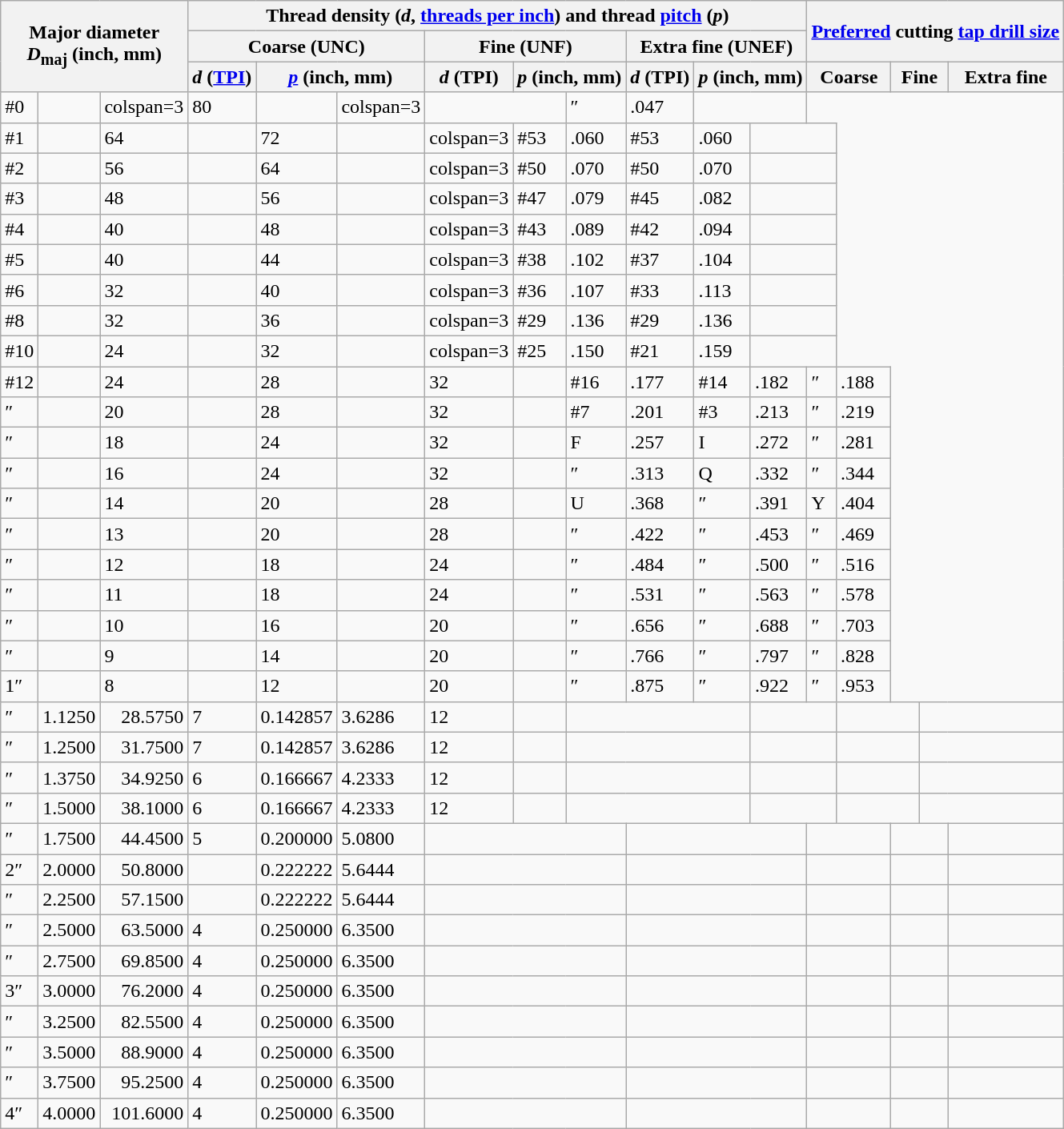<table class="wikitable">
<tr>
<th colspan=3 rowspan=3>Major diameter<br><em>D</em><sub>maj</sub> (inch, mm)</th>
<th colspan=9>Thread density (<em>d</em>, <a href='#'>threads per inch</a>) and thread <a href='#'>pitch</a> (<em>p</em>)</th>
<th colspan=6 rowspan=2><a href='#'>Preferred</a> cutting <a href='#'>tap drill size</a></th>
</tr>
<tr>
<th colspan=3>Coarse (UNC)</th>
<th colspan=3>Fine (UNF)</th>
<th colspan=3>Extra fine (UNEF)</th>
</tr>
<tr>
<th><em>d</em> (<a href='#'>TPI</a>)</th>
<th colspan=2><em><a href='#'>p</a></em> (inch, mm)</th>
<th><em>d</em> (TPI)</th>
<th colspan=2><em>p</em> (inch, mm)</th>
<th><em>d</em> (TPI)</th>
<th colspan=2><em>p</em> (inch, mm)</th>
<th colspan=2>Coarse</th>
<th colspan=2>Fine</th>
<th colspan=2>Extra fine</th>
</tr>
<tr>
<td>#0</td>
<td></td>
<td>colspan=3 </td>
<td>80</td>
<td></td>
<td>colspan=3 </td>
<td colspan=2></td>
<td>″</td>
<td>.047</td>
<td colspan=2></td>
</tr>
<tr>
<td>#1</td>
<td></td>
<td>64</td>
<td></td>
<td>72</td>
<td></td>
<td>colspan=3 </td>
<td>#53</td>
<td>.060</td>
<td>#53</td>
<td>.060</td>
<td colspan=2></td>
</tr>
<tr>
<td>#2</td>
<td></td>
<td>56</td>
<td></td>
<td>64</td>
<td></td>
<td>colspan=3 </td>
<td>#50</td>
<td>.070</td>
<td>#50</td>
<td>.070</td>
<td colspan=2></td>
</tr>
<tr>
<td>#3</td>
<td></td>
<td>48</td>
<td></td>
<td>56</td>
<td></td>
<td>colspan=3 </td>
<td>#47</td>
<td>.079</td>
<td>#45</td>
<td>.082</td>
<td colspan=2></td>
</tr>
<tr>
<td>#4</td>
<td></td>
<td>40</td>
<td></td>
<td>48</td>
<td></td>
<td>colspan=3 </td>
<td>#43</td>
<td>.089</td>
<td>#42</td>
<td>.094</td>
<td colspan=2></td>
</tr>
<tr>
<td>#5</td>
<td></td>
<td>40</td>
<td></td>
<td>44</td>
<td></td>
<td>colspan=3 </td>
<td>#38</td>
<td>.102</td>
<td>#37</td>
<td>.104</td>
<td colspan=2></td>
</tr>
<tr>
<td>#6</td>
<td></td>
<td>32</td>
<td></td>
<td>40</td>
<td></td>
<td>colspan=3 </td>
<td>#36</td>
<td>.107</td>
<td>#33</td>
<td>.113</td>
<td colspan=2></td>
</tr>
<tr>
<td>#8</td>
<td></td>
<td>32</td>
<td></td>
<td>36</td>
<td></td>
<td>colspan=3 </td>
<td>#29</td>
<td>.136</td>
<td>#29</td>
<td>.136</td>
<td colspan=2></td>
</tr>
<tr>
<td>#10</td>
<td></td>
<td>24</td>
<td></td>
<td>32</td>
<td></td>
<td>colspan=3 </td>
<td>#25</td>
<td>.150</td>
<td>#21</td>
<td>.159</td>
<td colspan=2></td>
</tr>
<tr>
<td>#12</td>
<td></td>
<td>24</td>
<td></td>
<td>28</td>
<td></td>
<td>32</td>
<td></td>
<td>#16</td>
<td>.177</td>
<td>#14</td>
<td>.182</td>
<td>″</td>
<td>.188</td>
</tr>
<tr>
<td>″</td>
<td></td>
<td>20</td>
<td></td>
<td>28</td>
<td></td>
<td>32</td>
<td></td>
<td>#7</td>
<td>.201</td>
<td>#3</td>
<td>.213</td>
<td>″</td>
<td>.219</td>
</tr>
<tr>
<td>″</td>
<td></td>
<td>18</td>
<td></td>
<td>24</td>
<td></td>
<td>32</td>
<td></td>
<td>F</td>
<td>.257</td>
<td>I</td>
<td>.272</td>
<td>″</td>
<td>.281</td>
</tr>
<tr>
<td>″</td>
<td></td>
<td>16</td>
<td></td>
<td>24</td>
<td></td>
<td>32</td>
<td></td>
<td>″</td>
<td>.313</td>
<td>Q</td>
<td>.332</td>
<td>″</td>
<td>.344</td>
</tr>
<tr>
<td>″</td>
<td></td>
<td>14</td>
<td></td>
<td>20</td>
<td></td>
<td>28</td>
<td></td>
<td>U</td>
<td>.368</td>
<td>″</td>
<td>.391</td>
<td>Y</td>
<td>.404</td>
</tr>
<tr>
<td>″</td>
<td></td>
<td>13</td>
<td></td>
<td>20</td>
<td></td>
<td>28</td>
<td></td>
<td>″</td>
<td>.422</td>
<td>″</td>
<td>.453</td>
<td>″</td>
<td>.469</td>
</tr>
<tr>
<td>″</td>
<td></td>
<td>12</td>
<td></td>
<td>18</td>
<td></td>
<td>24</td>
<td></td>
<td>″</td>
<td>.484</td>
<td>″</td>
<td>.500</td>
<td>″</td>
<td>.516</td>
</tr>
<tr>
<td>″</td>
<td></td>
<td>11</td>
<td></td>
<td>18</td>
<td></td>
<td>24</td>
<td></td>
<td>″</td>
<td>.531</td>
<td>″</td>
<td>.563</td>
<td>″</td>
<td>.578</td>
</tr>
<tr>
<td>″</td>
<td></td>
<td>10</td>
<td></td>
<td>16</td>
<td></td>
<td>20</td>
<td></td>
<td>″</td>
<td>.656</td>
<td>″</td>
<td>.688</td>
<td>″</td>
<td>.703</td>
</tr>
<tr>
<td>″</td>
<td></td>
<td>9</td>
<td></td>
<td>14</td>
<td></td>
<td>20</td>
<td></td>
<td>″</td>
<td>.766</td>
<td>″</td>
<td>.797</td>
<td>″</td>
<td>.828</td>
</tr>
<tr>
<td>1″</td>
<td></td>
<td>8</td>
<td></td>
<td>12</td>
<td></td>
<td>20</td>
<td></td>
<td>″</td>
<td>.875</td>
<td>″</td>
<td>.922</td>
<td>″</td>
<td>.953</td>
</tr>
<tr>
<td>″</td>
<td>1.1250</td>
<td style="text-align:right;">28.5750</td>
<td>7</td>
<td>0.142857</td>
<td>3.6286</td>
<td>12</td>
<td></td>
<td colspan=3></td>
<td colspan=2></td>
<td colspan=2></td>
<td colspan=2></td>
</tr>
<tr>
<td>″</td>
<td>1.2500</td>
<td style="text-align:right;">31.7500</td>
<td>7</td>
<td>0.142857</td>
<td>3.6286</td>
<td>12</td>
<td></td>
<td colspan=3></td>
<td colspan=2></td>
<td colspan=2></td>
<td colspan=2></td>
</tr>
<tr>
<td>″</td>
<td>1.3750</td>
<td style="text-align:right;">34.9250</td>
<td>6</td>
<td>0.166667</td>
<td>4.2333</td>
<td>12</td>
<td></td>
<td colspan=3></td>
<td colspan=2></td>
<td colspan=2></td>
<td colspan=2></td>
</tr>
<tr>
<td>″</td>
<td>1.5000</td>
<td style="text-align:right;">38.1000</td>
<td>6</td>
<td>0.166667</td>
<td>4.2333</td>
<td>12</td>
<td></td>
<td colspan=3></td>
<td colspan=2></td>
<td colspan=2></td>
<td colspan=2></td>
</tr>
<tr>
<td>″</td>
<td>1.7500</td>
<td style="text-align:right;">44.4500</td>
<td>5</td>
<td>0.200000</td>
<td>5.0800</td>
<td colspan=3></td>
<td colspan=3></td>
<td colspan=2></td>
<td colspan=2></td>
<td colspan=2></td>
</tr>
<tr>
<td>2″</td>
<td>2.0000</td>
<td style="text-align:right;">50.8000</td>
<td></td>
<td>0.222222</td>
<td>5.6444</td>
<td colspan=3></td>
<td colspan=3></td>
<td colspan=2></td>
<td colspan=2></td>
<td colspan=2></td>
</tr>
<tr>
<td>″</td>
<td>2.2500</td>
<td style="text-align:right;">57.1500</td>
<td></td>
<td>0.222222</td>
<td>5.6444</td>
<td colspan=3></td>
<td colspan=3></td>
<td colspan=2></td>
<td colspan=2></td>
<td colspan=2></td>
</tr>
<tr>
<td>″</td>
<td>2.5000</td>
<td style="text-align:right;">63.5000</td>
<td>4</td>
<td>0.250000</td>
<td>6.3500</td>
<td colspan=3></td>
<td colspan=3></td>
<td colspan=2></td>
<td colspan=2></td>
<td colspan=2></td>
</tr>
<tr>
<td>″</td>
<td>2.7500</td>
<td style="text-align:right;">69.8500</td>
<td>4</td>
<td>0.250000</td>
<td>6.3500</td>
<td colspan=3></td>
<td colspan=3></td>
<td colspan=2></td>
<td colspan=2></td>
<td colspan=2></td>
</tr>
<tr>
<td>3″</td>
<td>3.0000</td>
<td style="text-align:right;">76.2000</td>
<td>4</td>
<td>0.250000</td>
<td>6.3500</td>
<td colspan=3></td>
<td colspan=3></td>
<td colspan=2></td>
<td colspan=2></td>
<td colspan=2></td>
</tr>
<tr>
<td>″</td>
<td>3.2500</td>
<td style="text-align:right;">82.5500</td>
<td>4</td>
<td>0.250000</td>
<td>6.3500</td>
<td colspan=3></td>
<td colspan=3></td>
<td colspan=2></td>
<td colspan=2></td>
<td colspan=2></td>
</tr>
<tr>
<td>″</td>
<td>3.5000</td>
<td style="text-align:right;">88.9000</td>
<td>4</td>
<td>0.250000</td>
<td>6.3500</td>
<td colspan=3></td>
<td colspan=3></td>
<td colspan=2></td>
<td colspan=2></td>
<td colspan=2></td>
</tr>
<tr>
<td>″</td>
<td>3.7500</td>
<td style="text-align:right;">95.2500</td>
<td>4</td>
<td>0.250000</td>
<td>6.3500</td>
<td colspan=3></td>
<td colspan=3></td>
<td colspan=2></td>
<td colspan=2></td>
<td colspan=2></td>
</tr>
<tr>
<td>4″</td>
<td>4.0000</td>
<td style="text-align:right;">101.6000</td>
<td>4</td>
<td>0.250000</td>
<td>6.3500</td>
<td colspan=3></td>
<td colspan=3></td>
<td colspan=2></td>
<td colspan=2></td>
<td colspan=2></td>
</tr>
</table>
